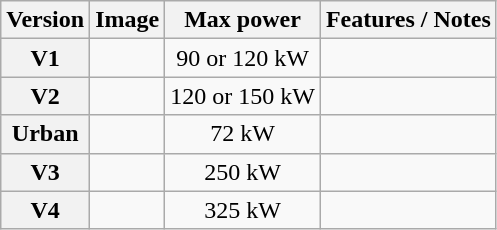<table class="wikitable sortable" style="text-align:center">
<tr>
<th>Version</th>
<th class="unsortable">Image</th>
<th>Max power</th>
<th>Features / Notes</th>
</tr>
<tr>
<th>V1</th>
<td></td>
<td>90 or 120 kW</td>
<td style="text-align:left;"></td>
</tr>
<tr>
<th>V2</th>
<td></td>
<td>120 or 150 kW</td>
<td style="text-align:left;"></td>
</tr>
<tr>
<th>Urban</th>
<td></td>
<td>72 kW</td>
<td style="text-align:left;"></td>
</tr>
<tr>
<th>V3</th>
<td></td>
<td>250 kW</td>
<td style="text-align:left;"></td>
</tr>
<tr>
<th>V4</th>
<td></td>
<td>325 kW</td>
<td style="text-align:left;"></td>
</tr>
</table>
